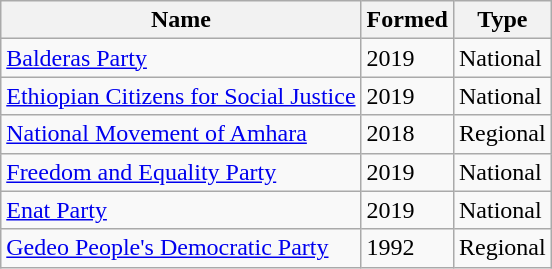<table class="wikitable">
<tr>
<th>Name</th>
<th>Formed</th>
<th>Type</th>
</tr>
<tr>
<td><a href='#'>Balderas Party</a></td>
<td>2019</td>
<td>National</td>
</tr>
<tr>
<td><a href='#'>Ethiopian Citizens for Social Justice</a></td>
<td>2019</td>
<td>National</td>
</tr>
<tr>
<td><a href='#'>National Movement of Amhara</a></td>
<td>2018</td>
<td>Regional</td>
</tr>
<tr>
<td><a href='#'>Freedom and Equality Party</a></td>
<td>2019</td>
<td>National</td>
</tr>
<tr>
<td><a href='#'>Enat Party</a></td>
<td>2019</td>
<td>National</td>
</tr>
<tr>
<td><a href='#'>Gedeo People's Democratic Party</a></td>
<td>1992</td>
<td>Regional</td>
</tr>
</table>
